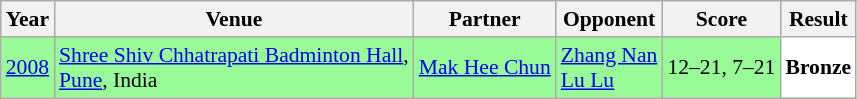<table class="sortable wikitable" style="font-size: 90%;">
<tr>
<th>Year</th>
<th>Venue</th>
<th>Partner</th>
<th>Opponent</th>
<th>Score</th>
<th>Result</th>
</tr>
<tr style="background:#98FB98">
<td align="center"><a href='#'>2008</a></td>
<td align="left"><a href='#'>Shree Shiv Chhatrapati Badminton Hall</a>,<br><a href='#'>Pune</a>, India</td>
<td align="left"> <a href='#'>Mak Hee Chun</a></td>
<td align="left"> <a href='#'>Zhang Nan</a><br> <a href='#'>Lu Lu</a></td>
<td align="left">12–21, 7–21</td>
<td style="text-align:left; background:white"> <strong>Bronze</strong></td>
</tr>
</table>
